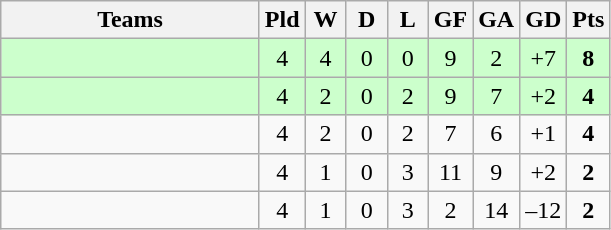<table class="wikitable" style="text-align: center;">
<tr>
<th width=165>Teams</th>
<th width=20>Pld</th>
<th width=20>W</th>
<th width=20>D</th>
<th width=20>L</th>
<th width=20>GF</th>
<th width=20>GA</th>
<th width=20>GD</th>
<th width=20>Pts</th>
</tr>
<tr align=center style="background:#ccffcc;">
<td style="text-align:left;"></td>
<td>4</td>
<td>4</td>
<td>0</td>
<td>0</td>
<td>9</td>
<td>2</td>
<td>+7</td>
<td><strong>8</strong></td>
</tr>
<tr align=center style="background:#ccffcc;">
<td style="text-align:left;"></td>
<td>4</td>
<td>2</td>
<td>0</td>
<td>2</td>
<td>9</td>
<td>7</td>
<td>+2</td>
<td><strong>4</strong></td>
</tr>
<tr align=center>
<td style="text-align:left;"></td>
<td>4</td>
<td>2</td>
<td>0</td>
<td>2</td>
<td>7</td>
<td>6</td>
<td>+1</td>
<td><strong>4</strong></td>
</tr>
<tr align=center>
<td style="text-align:left;"></td>
<td>4</td>
<td>1</td>
<td>0</td>
<td>3</td>
<td>11</td>
<td>9</td>
<td>+2</td>
<td><strong>2</strong></td>
</tr>
<tr align=center>
<td style="text-align:left;"></td>
<td>4</td>
<td>1</td>
<td>0</td>
<td>3</td>
<td>2</td>
<td>14</td>
<td>–12</td>
<td><strong>2</strong></td>
</tr>
</table>
